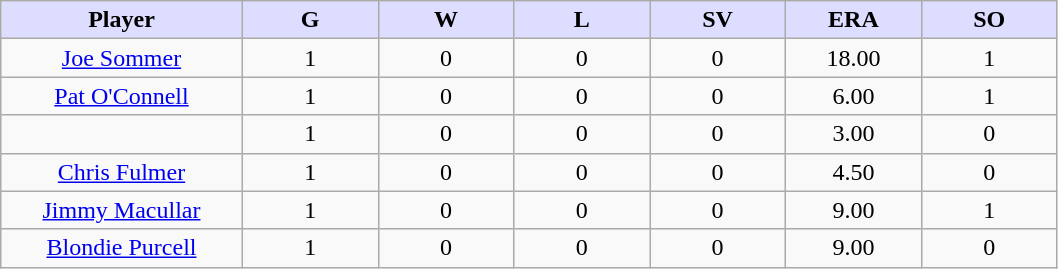<table class="wikitable sortable">
<tr>
<th style="background:#ddf; width:16%;">Player</th>
<th style="background:#ddf; width:9%;">G</th>
<th style="background:#ddf; width:9%;">W</th>
<th style="background:#ddf; width:9%;">L</th>
<th style="background:#ddf; width:9%;">SV</th>
<th style="background:#ddf; width:9%;">ERA</th>
<th style="background:#ddf; width:9%;">SO</th>
</tr>
<tr style="text-align:center;">
<td><a href='#'>Joe Sommer</a></td>
<td>1</td>
<td>0</td>
<td>0</td>
<td>0</td>
<td>18.00</td>
<td>1</td>
</tr>
<tr align=center>
<td><a href='#'>Pat O'Connell</a></td>
<td>1</td>
<td>0</td>
<td>0</td>
<td>0</td>
<td>6.00</td>
<td>1</td>
</tr>
<tr align=center>
<td></td>
<td>1</td>
<td>0</td>
<td>0</td>
<td>0</td>
<td>3.00</td>
<td>0</td>
</tr>
<tr align=center>
<td><a href='#'>Chris Fulmer</a></td>
<td>1</td>
<td>0</td>
<td>0</td>
<td>0</td>
<td>4.50</td>
<td>0</td>
</tr>
<tr align=center>
<td><a href='#'>Jimmy Macullar</a></td>
<td>1</td>
<td>0</td>
<td>0</td>
<td>0</td>
<td>9.00</td>
<td>1</td>
</tr>
<tr align=center>
<td><a href='#'>Blondie Purcell</a></td>
<td>1</td>
<td>0</td>
<td>0</td>
<td>0</td>
<td>9.00</td>
<td>0</td>
</tr>
</table>
